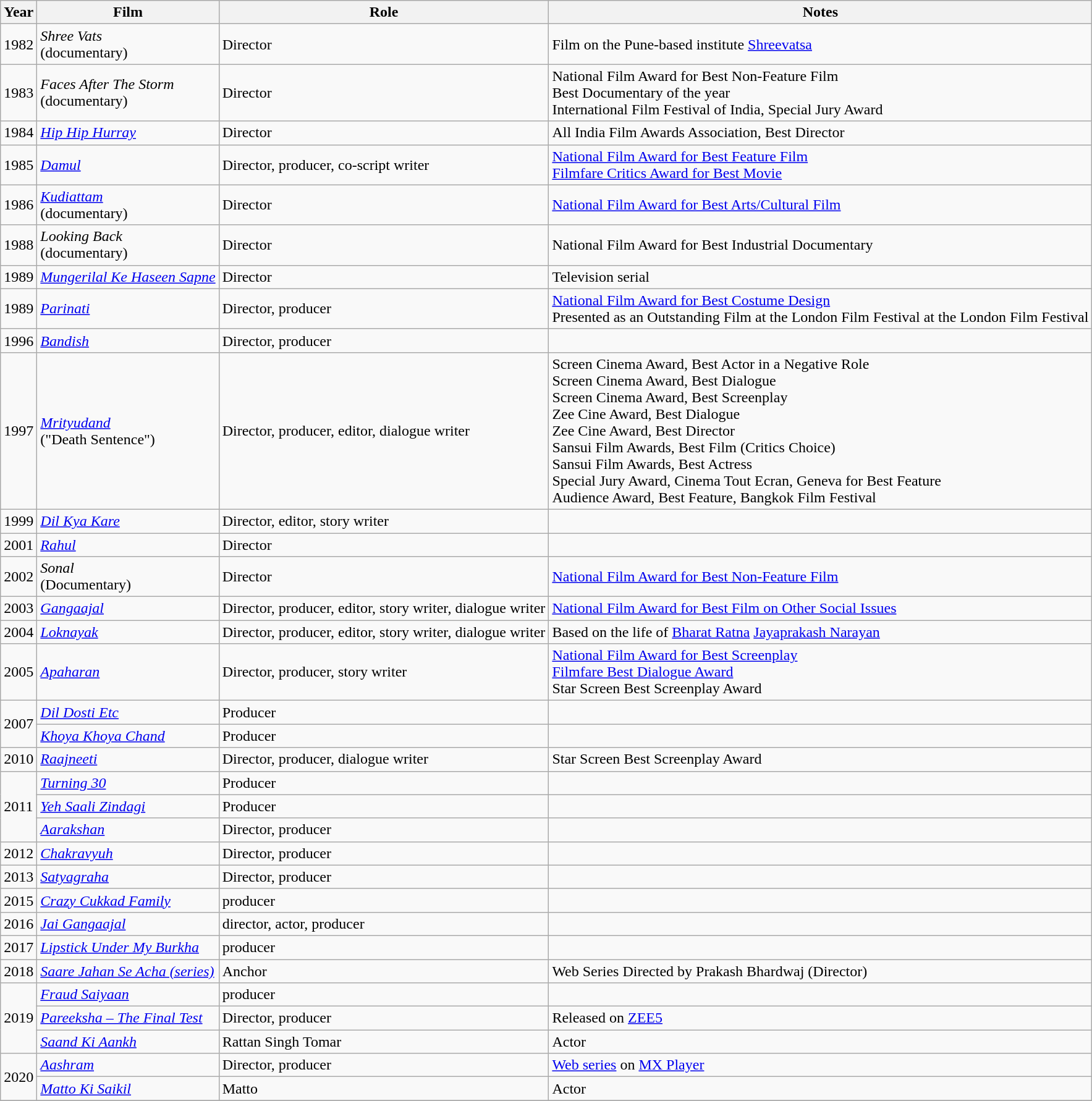<table class="wikitable sortable">
<tr>
<th>Year</th>
<th>Film</th>
<th>Role</th>
<th>Notes</th>
</tr>
<tr>
<td>1982</td>
<td><em>Shree Vats</em> <br> (documentary)</td>
<td>Director</td>
<td>Film on the Pune-based institute <a href='#'>Shreevatsa</a></td>
</tr>
<tr>
<td>1983</td>
<td><em>Faces After The Storm</em> <br> (documentary)</td>
<td>Director</td>
<td>National Film Award for Best Non-Feature Film <br> Best Documentary of the year <br> International Film Festival of India, Special Jury Award</td>
</tr>
<tr>
<td>1984</td>
<td><em><a href='#'>Hip Hip Hurray</a></em></td>
<td>Director</td>
<td>All India Film Awards Association, Best Director</td>
</tr>
<tr>
<td>1985</td>
<td><em><a href='#'>Damul</a></em></td>
<td>Director, producer, co-script writer</td>
<td><a href='#'>National Film Award for Best Feature Film</a> <br> <a href='#'>Filmfare Critics Award for Best Movie</a></td>
</tr>
<tr>
<td>1986</td>
<td><em><a href='#'>Kudiattam</a></em><br> (documentary)</td>
<td>Director</td>
<td><a href='#'>National Film Award for Best Arts/Cultural Film</a></td>
</tr>
<tr>
<td>1988</td>
<td><em>Looking Back</em> <br> (documentary)</td>
<td>Director</td>
<td>National Film Award for Best Industrial Documentary</td>
</tr>
<tr>
<td>1989</td>
<td><em><a href='#'>Mungerilal Ke Haseen Sapne</a></em></td>
<td>Director</td>
<td>Television serial</td>
</tr>
<tr>
<td>1989</td>
<td><em><a href='#'>Parinati</a></em></td>
<td>Director, producer</td>
<td><a href='#'>National Film Award for Best Costume Design</a> <br> Presented as an Outstanding Film at the London Film Festival at the London Film Festival</td>
</tr>
<tr>
<td>1996</td>
<td><em><a href='#'>Bandish</a></em></td>
<td>Director, producer</td>
<td></td>
</tr>
<tr>
<td>1997</td>
<td><em><a href='#'>Mrityudand</a></em> <br> ("Death Sentence")</td>
<td>Director, producer, editor, dialogue writer</td>
<td>Screen Cinema Award, Best Actor in a Negative Role <br> Screen Cinema Award, Best Dialogue <br> Screen Cinema Award, Best Screenplay <br> Zee Cine Award, Best Dialogue <br> Zee Cine Award, Best Director <br> Sansui Film Awards, Best Film (Critics Choice) <br> Sansui Film Awards, Best Actress <br> Special Jury Award, Cinema Tout Ecran, Geneva for Best Feature <br> Audience Award, Best Feature, Bangkok Film Festival</td>
</tr>
<tr>
<td>1999</td>
<td><em><a href='#'>Dil Kya Kare</a></em></td>
<td>Director, editor, story writer</td>
<td></td>
</tr>
<tr>
<td>2001</td>
<td><em><a href='#'>Rahul</a></em></td>
<td>Director</td>
<td></td>
</tr>
<tr>
<td>2002</td>
<td><em>Sonal</em> <br> (Documentary)</td>
<td>Director</td>
<td><a href='#'>National Film Award for Best Non-Feature Film</a></td>
</tr>
<tr>
<td>2003</td>
<td><em><a href='#'>Gangaajal</a></em></td>
<td>Director, producer, editor, story writer, dialogue writer</td>
<td><a href='#'>National Film Award for Best Film on Other Social Issues</a></td>
</tr>
<tr>
<td>2004</td>
<td><em><a href='#'>Loknayak</a></em></td>
<td>Director, producer, editor, story writer, dialogue writer</td>
<td>Based on the life of <a href='#'>Bharat Ratna</a> <a href='#'>Jayaprakash Narayan</a></td>
</tr>
<tr>
<td>2005</td>
<td><em><a href='#'>Apaharan</a></em></td>
<td>Director, producer, story writer</td>
<td><a href='#'>National Film Award for Best Screenplay</a> <br> <a href='#'>Filmfare Best Dialogue Award</a> <br> Star Screen Best Screenplay Award</td>
</tr>
<tr>
<td rowspan="2">2007</td>
<td><em><a href='#'>Dil Dosti Etc</a></em></td>
<td>Producer</td>
<td></td>
</tr>
<tr>
<td><em><a href='#'>Khoya Khoya Chand</a></em></td>
<td>Producer</td>
<td></td>
</tr>
<tr>
<td>2010</td>
<td><em><a href='#'>Raajneeti</a></em></td>
<td>Director, producer, dialogue writer</td>
<td>Star Screen Best Screenplay Award</td>
</tr>
<tr>
<td rowspan="3">2011</td>
<td><em><a href='#'>Turning 30</a></em></td>
<td>Producer</td>
<td></td>
</tr>
<tr>
<td><em><a href='#'>Yeh Saali Zindagi</a></em></td>
<td>Producer</td>
<td></td>
</tr>
<tr>
<td><em><a href='#'>Aarakshan</a></em></td>
<td>Director, producer</td>
<td></td>
</tr>
<tr>
<td>2012</td>
<td><em><a href='#'>Chakravyuh</a></em></td>
<td>Director, producer</td>
<td></td>
</tr>
<tr>
<td>2013</td>
<td><em><a href='#'>Satyagraha</a></em></td>
<td>Director, producer</td>
<td></td>
</tr>
<tr>
<td>2015</td>
<td><em><a href='#'>Crazy Cukkad Family</a></em></td>
<td>producer</td>
<td></td>
</tr>
<tr>
<td>2016</td>
<td><em><a href='#'>Jai Gangaajal</a> </em></td>
<td>director, actor, producer</td>
<td></td>
</tr>
<tr>
<td>2017</td>
<td><em><a href='#'>Lipstick Under My Burkha</a></em></td>
<td>producer</td>
<td></td>
</tr>
<tr>
<td>2018</td>
<td><em><a href='#'>Saare Jahan Se Acha (series)</a></em></td>
<td>Anchor</td>
<td>Web Series  Directed by Prakash Bhardwaj (Director)</td>
</tr>
<tr>
<td rowspan="3">2019</td>
<td><em><a href='#'>Fraud Saiyaan</a></em></td>
<td>producer</td>
<td></td>
</tr>
<tr>
<td><em><a href='#'>Pareeksha – The Final Test</a></em></td>
<td>Director, producer</td>
<td>Released on <a href='#'>ZEE5</a></td>
</tr>
<tr>
<td><em><a href='#'>Saand Ki Aankh</a></em></td>
<td>Rattan Singh Tomar</td>
<td>Actor</td>
</tr>
<tr>
<td rowspan="2">2020</td>
<td><em><a href='#'>Aashram</a></em></td>
<td>Director, producer</td>
<td><a href='#'>Web series</a> on <a href='#'>MX Player</a></td>
</tr>
<tr>
<td><em><a href='#'>Matto Ki Saikil</a></em></td>
<td>Matto</td>
<td>Actor</td>
</tr>
<tr>
</tr>
</table>
